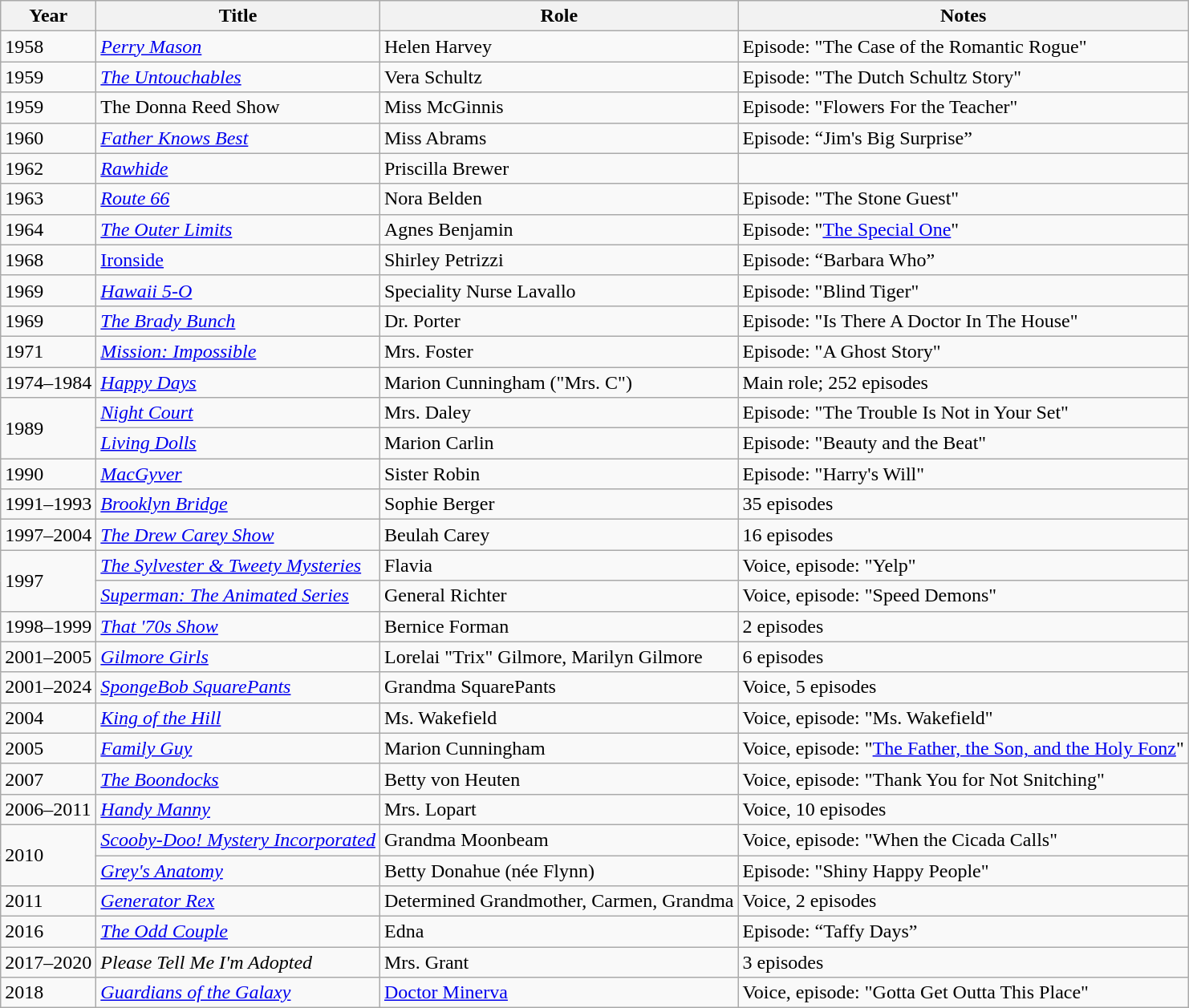<table class="wikitable unsortable">
<tr>
<th>Year</th>
<th>Title</th>
<th>Role</th>
<th>Notes</th>
</tr>
<tr>
<td>1958</td>
<td><em><a href='#'>Perry Mason</a></em></td>
<td>Helen Harvey</td>
<td>Episode: "The Case of the Romantic Rogue"</td>
</tr>
<tr>
<td>1959</td>
<td><em><a href='#'>The Untouchables</a></em></td>
<td>Vera Schultz</td>
<td>Episode: "The Dutch Schultz Story"</td>
</tr>
<tr>
<td>1959</td>
<td>The Donna Reed Show</td>
<td>Miss McGinnis</td>
<td>Episode: "Flowers For the Teacher"</td>
</tr>
<tr>
<td>1960</td>
<td><em><a href='#'>Father Knows Best</a></em></td>
<td>Miss Abrams</td>
<td>Episode: “Jim's Big Surprise”</td>
</tr>
<tr>
<td>1962</td>
<td><em><a href='#'>Rawhide</a></em></td>
<td>Priscilla Brewer</td>
</tr>
<tr>
<td>1963</td>
<td><em><a href='#'>Route 66</a></em></td>
<td>Nora Belden</td>
<td>Episode: "The Stone Guest"</td>
</tr>
<tr>
<td>1964</td>
<td><em><a href='#'>The Outer Limits</a></em></td>
<td>Agnes Benjamin</td>
<td>Episode: "<a href='#'>The Special One</a>"</td>
</tr>
<tr>
<td>1968</td>
<td><a href='#'>Ironside</a></td>
<td>Shirley Petrizzi</td>
<td>Episode: “Barbara Who”</td>
</tr>
<tr>
<td>1969</td>
<td><em><a href='#'>Hawaii 5-O</a></em></td>
<td>Speciality Nurse Lavallo</td>
<td>Episode: "Blind Tiger"</td>
</tr>
<tr>
<td>1969</td>
<td><em><a href='#'>The Brady Bunch</a></em></td>
<td>Dr. Porter</td>
<td>Episode: "Is There A Doctor In The House"</td>
</tr>
<tr>
<td>1971</td>
<td><em><a href='#'>Mission: Impossible</a></em></td>
<td>Mrs. Foster</td>
<td>Episode: "A Ghost Story"</td>
</tr>
<tr>
<td>1974–1984</td>
<td><em><a href='#'>Happy Days</a></em></td>
<td>Marion Cunningham ("Mrs. C")</td>
<td>Main role; 252 episodes</td>
</tr>
<tr>
<td rowspan="2">1989</td>
<td><em><a href='#'>Night Court</a></em></td>
<td>Mrs. Daley</td>
<td>Episode: "The Trouble Is Not in Your Set"</td>
</tr>
<tr>
<td><em><a href='#'>Living Dolls</a></em></td>
<td>Marion Carlin</td>
<td>Episode: "Beauty and the Beat"</td>
</tr>
<tr>
<td>1990</td>
<td><em><a href='#'>MacGyver</a></em></td>
<td>Sister Robin</td>
<td>Episode: "Harry's Will"</td>
</tr>
<tr>
<td>1991–1993</td>
<td><em><a href='#'>Brooklyn Bridge</a></em></td>
<td>Sophie Berger</td>
<td>35 episodes</td>
</tr>
<tr>
<td>1997–2004</td>
<td><em><a href='#'>The Drew Carey Show</a></em></td>
<td>Beulah Carey</td>
<td>16 episodes</td>
</tr>
<tr>
<td rowspan="2">1997</td>
<td><em><a href='#'>The Sylvester & Tweety Mysteries</a></em></td>
<td>Flavia</td>
<td>Voice, episode: "Yelp"</td>
</tr>
<tr>
<td><em><a href='#'>Superman: The Animated Series</a></em></td>
<td>General Richter</td>
<td>Voice, episode: "Speed Demons"</td>
</tr>
<tr>
<td>1998–1999</td>
<td><em><a href='#'>That '70s Show</a></em></td>
<td>Bernice Forman</td>
<td>2 episodes</td>
</tr>
<tr>
<td>2001–2005</td>
<td><em><a href='#'>Gilmore Girls</a></em></td>
<td>Lorelai "Trix" Gilmore, Marilyn Gilmore</td>
<td>6 episodes</td>
</tr>
<tr>
<td>2001–2024</td>
<td><em><a href='#'>SpongeBob SquarePants</a></em></td>
<td>Grandma SquarePants</td>
<td>Voice, 5 episodes</td>
</tr>
<tr>
<td>2004</td>
<td><em><a href='#'>King of the Hill</a></em></td>
<td>Ms. Wakefield</td>
<td>Voice, episode: "Ms. Wakefield"</td>
</tr>
<tr>
<td>2005</td>
<td><em><a href='#'>Family Guy</a></em></td>
<td>Marion Cunningham</td>
<td>Voice, episode: "<a href='#'>The Father, the Son, and the Holy Fonz</a>"</td>
</tr>
<tr>
<td>2007</td>
<td><em><a href='#'>The Boondocks</a></em></td>
<td>Betty von Heuten</td>
<td>Voice, episode: "Thank You for Not Snitching"</td>
</tr>
<tr>
<td>2006–2011</td>
<td><em><a href='#'>Handy Manny</a></em></td>
<td>Mrs. Lopart</td>
<td>Voice, 10 episodes</td>
</tr>
<tr>
<td rowspan="2">2010</td>
<td><em><a href='#'>Scooby-Doo! Mystery Incorporated</a></em></td>
<td>Grandma Moonbeam</td>
<td>Voice, episode: "When the Cicada Calls"</td>
</tr>
<tr>
<td><em><a href='#'>Grey's Anatomy</a></em></td>
<td>Betty Donahue (née Flynn)</td>
<td>Episode: "Shiny Happy People"</td>
</tr>
<tr>
<td>2011</td>
<td><em><a href='#'>Generator Rex</a></em></td>
<td>Determined Grandmother, Carmen, Grandma</td>
<td>Voice, 2 episodes</td>
</tr>
<tr>
<td>2016</td>
<td><em><a href='#'>The Odd Couple</a></em></td>
<td>Edna</td>
<td>Episode: “Taffy Days”</td>
</tr>
<tr>
<td>2017–2020</td>
<td><em>Please Tell Me I'm Adopted</em></td>
<td>Mrs. Grant</td>
<td>3 episodes</td>
</tr>
<tr>
<td>2018</td>
<td><em><a href='#'>Guardians of the Galaxy</a></em></td>
<td><a href='#'>Doctor Minerva</a></td>
<td>Voice, episode: "Gotta Get Outta This Place"</td>
</tr>
</table>
